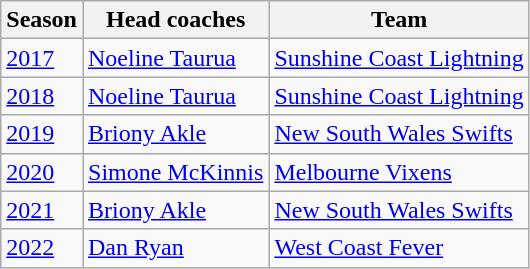<table class="wikitable collapsible">
<tr>
<th>Season</th>
<th>Head coaches</th>
<th>Team</th>
</tr>
<tr>
<td><a href='#'>2017</a></td>
<td><a href='#'>Noeline Taurua</a></td>
<td><a href='#'>Sunshine Coast Lightning</a></td>
</tr>
<tr>
<td><a href='#'>2018</a></td>
<td><a href='#'>Noeline Taurua</a></td>
<td><a href='#'>Sunshine Coast Lightning</a></td>
</tr>
<tr>
<td><a href='#'>2019</a></td>
<td><a href='#'>Briony Akle</a></td>
<td><a href='#'>New South Wales Swifts</a></td>
</tr>
<tr>
<td><a href='#'>2020</a></td>
<td><a href='#'>Simone McKinnis</a></td>
<td><a href='#'>Melbourne Vixens</a></td>
</tr>
<tr>
<td><a href='#'>2021</a></td>
<td><a href='#'>Briony Akle</a></td>
<td><a href='#'>New South Wales Swifts</a></td>
</tr>
<tr>
<td><a href='#'>2022</a></td>
<td><a href='#'>Dan Ryan</a></td>
<td><a href='#'>West Coast Fever</a></td>
</tr>
</table>
